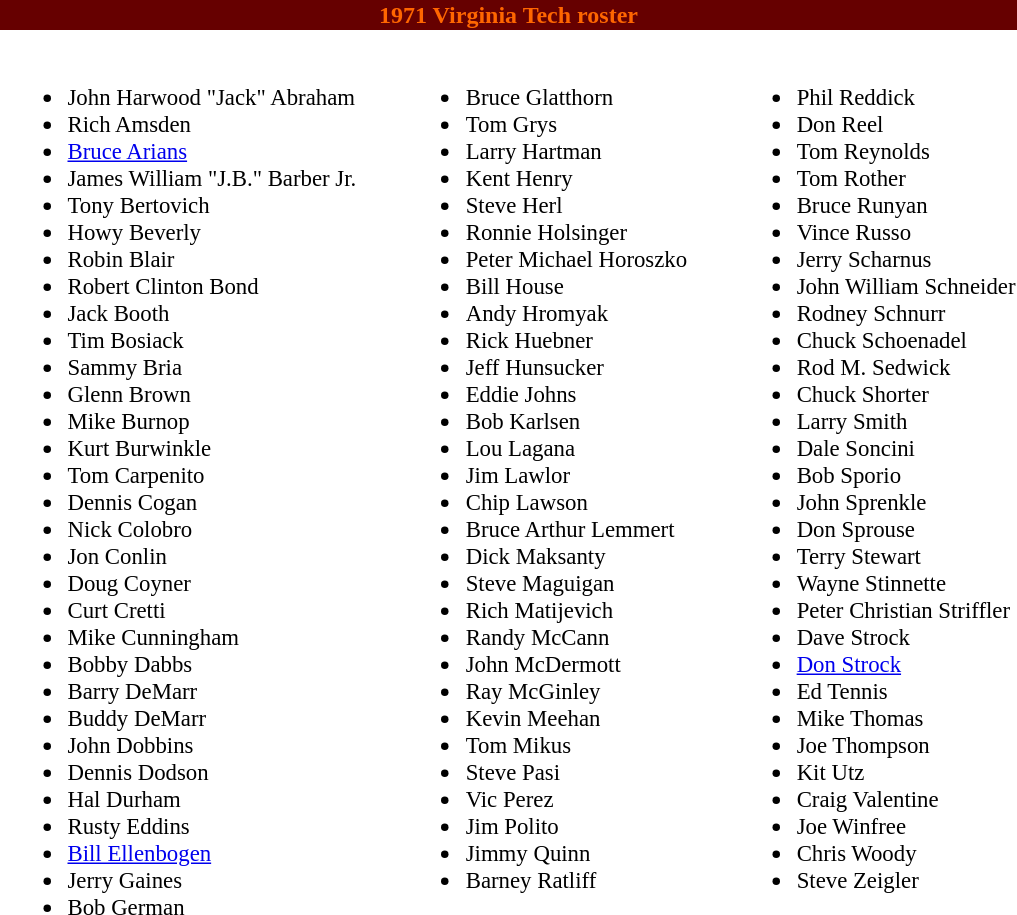<table class="toccolours" style="text-align: left;">
<tr>
<th colspan="9" style="background:#660000;color:#FF6600;text-align:center;"><span><strong>1971 Virginia Tech roster</strong></span></th>
</tr>
<tr>
<td></td>
<td style="font-size:95%; vertical-align:top;"><br><ul><li>John Harwood "Jack" Abraham</li><li>Rich Amsden</li><li><a href='#'>Bruce Arians</a></li><li>James William "J.B." Barber Jr.</li><li>Tony Bertovich</li><li>Howy Beverly</li><li>Robin Blair</li><li>Robert Clinton Bond</li><li>Jack Booth</li><li>Tim Bosiack</li><li>Sammy Bria</li><li>Glenn Brown</li><li>Mike Burnop</li><li>Kurt Burwinkle</li><li>Tom Carpenito</li><li>Dennis Cogan</li><li>Nick Colobro</li><li>Jon Conlin</li><li>Doug Coyner</li><li>Curt Cretti</li><li>Mike Cunningham</li><li>Bobby Dabbs</li><li>Barry DeMarr</li><li>Buddy DeMarr</li><li>John Dobbins</li><li>Dennis Dodson</li><li>Hal Durham</li><li>Rusty Eddins</li><li><a href='#'>Bill Ellenbogen</a></li><li>Jerry Gaines</li><li>Bob German</li></ul></td>
<td style="width: 25px;"></td>
<td style="font-size:95%; vertical-align:top;"><br><ul><li>Bruce Glatthorn</li><li>Tom Grys</li><li>Larry Hartman</li><li>Kent Henry</li><li>Steve Herl</li><li>Ronnie Holsinger</li><li>Peter Michael Horoszko</li><li>Bill House</li><li>Andy Hromyak</li><li>Rick Huebner</li><li>Jeff Hunsucker</li><li>Eddie Johns</li><li>Bob Karlsen</li><li>Lou Lagana</li><li>Jim Lawlor</li><li>Chip Lawson</li><li>Bruce Arthur Lemmert</li><li>Dick Maksanty</li><li>Steve Maguigan</li><li>Rich Matijevich</li><li>Randy McCann</li><li>John McDermott</li><li>Ray McGinley</li><li>Kevin Meehan</li><li>Tom Mikus</li><li>Steve Pasi</li><li>Vic Perez</li><li>Jim Polito</li><li>Jimmy Quinn</li><li>Barney Ratliff</li></ul></td>
<td style="width: 25px;"></td>
<td style="font-size:95%; vertical-align:top;"><br><ul><li>Phil Reddick</li><li>Don Reel</li><li>Tom Reynolds</li><li>Tom Rother</li><li>Bruce Runyan</li><li>Vince Russo</li><li>Jerry Scharnus</li><li>John William Schneider</li><li>Rodney Schnurr</li><li>Chuck Schoenadel</li><li>Rod M. Sedwick</li><li>Chuck Shorter</li><li>Larry Smith</li><li>Dale Soncini</li><li>Bob Sporio</li><li>John Sprenkle</li><li>Don Sprouse</li><li>Terry Stewart</li><li>Wayne Stinnette</li><li>Peter Christian Striffler</li><li>Dave Strock</li><li><a href='#'>Don Strock</a></li><li>Ed Tennis</li><li>Mike Thomas</li><li>Joe Thompson</li><li>Kit Utz</li><li>Craig Valentine</li><li>Joe Winfree</li><li>Chris Woody</li><li>Steve Zeigler</li></ul></td>
</tr>
</table>
